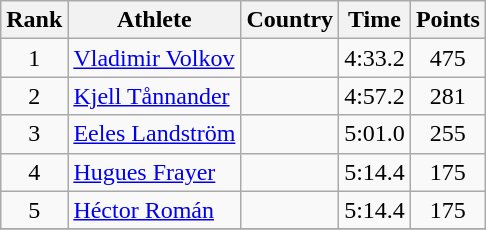<table class="wikitable sortable" style="text-align:center">
<tr>
<th>Rank</th>
<th>Athlete</th>
<th>Country</th>
<th>Time</th>
<th>Points</th>
</tr>
<tr>
<td>1</td>
<td align=left><a href='#'>Vladimir Volkov</a></td>
<td align=left></td>
<td>4:33.2</td>
<td>475</td>
</tr>
<tr>
<td>2</td>
<td align=left><a href='#'>Kjell Tånnander</a></td>
<td align=left></td>
<td>4:57.2</td>
<td>281</td>
</tr>
<tr>
<td>3</td>
<td align=left><a href='#'>Eeles Landström</a></td>
<td align=left></td>
<td>5:01.0</td>
<td>255</td>
</tr>
<tr>
<td>4</td>
<td align=left><a href='#'>Hugues Frayer</a></td>
<td align=left></td>
<td>5:14.4</td>
<td>175</td>
</tr>
<tr>
<td>5</td>
<td align=left><a href='#'>Héctor Román</a></td>
<td align=left></td>
<td>5:14.4</td>
<td>175</td>
</tr>
<tr>
</tr>
</table>
